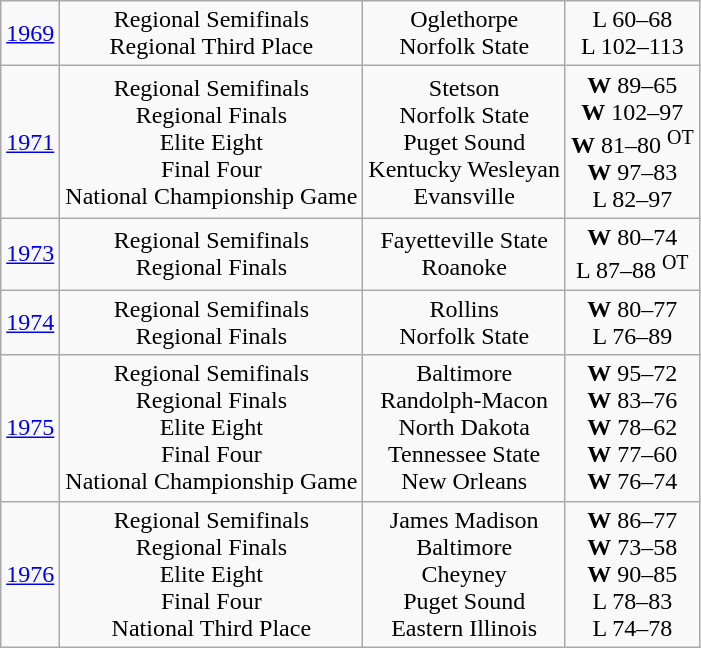<table class="wikitable">
<tr style="text-align:center;">
<td><a href='#'>1969</a></td>
<td>Regional Semifinals<br>Regional Third Place</td>
<td>Oglethorpe<br>Norfolk State</td>
<td>L 60–68<br>L 102–113</td>
</tr>
<tr style="text-align:center;">
<td><a href='#'>1971</a></td>
<td>Regional Semifinals<br>Regional Finals<br>Elite Eight<br>Final Four<br>National Championship Game</td>
<td>Stetson<br>Norfolk State<br>Puget Sound<br>Kentucky Wesleyan<br>Evansville</td>
<td><strong>W</strong> 89–65<br><strong>W</strong> 102–97<br><strong>W</strong> 81–80 <sup>OT</sup><br><strong>W</strong> 97–83<br>L 82–97</td>
</tr>
<tr style="text-align:center;">
<td><a href='#'>1973</a></td>
<td>Regional Semifinals<br>Regional Finals</td>
<td>Fayetteville State<br>Roanoke</td>
<td><strong>W</strong> 80–74<br>L 87–88 <sup>OT</sup></td>
</tr>
<tr style="text-align:center;">
<td><a href='#'>1974</a></td>
<td>Regional Semifinals<br>Regional Finals</td>
<td>Rollins<br>Norfolk State</td>
<td><strong>W</strong> 80–77<br>L 76–89</td>
</tr>
<tr style="text-align:center;">
<td><a href='#'>1975</a></td>
<td>Regional Semifinals<br>Regional Finals<br>Elite Eight<br>Final Four<br>National Championship Game</td>
<td>Baltimore<br>Randolph-Macon<br>North Dakota<br>Tennessee State<br>New Orleans</td>
<td><strong>W</strong> 95–72<br><strong>W</strong> 83–76<br><strong>W</strong> 78–62<br><strong>W</strong> 77–60<br><strong>W</strong> 76–74</td>
</tr>
<tr style="text-align:center;">
<td><a href='#'>1976</a></td>
<td>Regional Semifinals<br>Regional Finals<br>Elite Eight<br>Final Four<br>National Third Place</td>
<td>James Madison<br>Baltimore<br>Cheyney<br>Puget Sound<br>Eastern Illinois</td>
<td><strong>W</strong> 86–77<br><strong>W</strong> 73–58<br><strong>W</strong> 90–85<br>L 78–83<br>L 74–78</td>
</tr>
</table>
